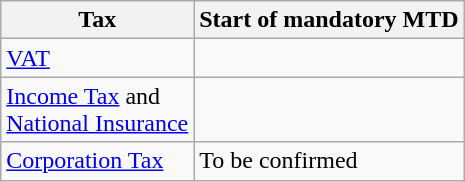<table class="wikitable">
<tr>
<th>Tax</th>
<th>Start of mandatory MTD</th>
</tr>
<tr>
<td><a href='#'>VAT</a></td>
<td></td>
</tr>
<tr>
<td><a href='#'>Income Tax</a> and<br><a href='#'>National Insurance</a></td>
<td></td>
</tr>
<tr>
<td><a href='#'>Corporation Tax</a></td>
<td>To be confirmed</td>
</tr>
</table>
